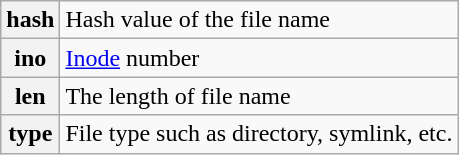<table class="wikitable" style="float; margin:0.5em 1em">
<tr>
<th align="left">hash</th>
<td align="left">Hash value of the file name</td>
</tr>
<tr>
<th align="left">ino</th>
<td align="left"><a href='#'>Inode</a> number</td>
</tr>
<tr>
<th align="left">len</th>
<td align="left">The length of file name</td>
</tr>
<tr>
<th align="left">type</th>
<td align="left">File type such as directory, symlink, etc.</td>
</tr>
</table>
